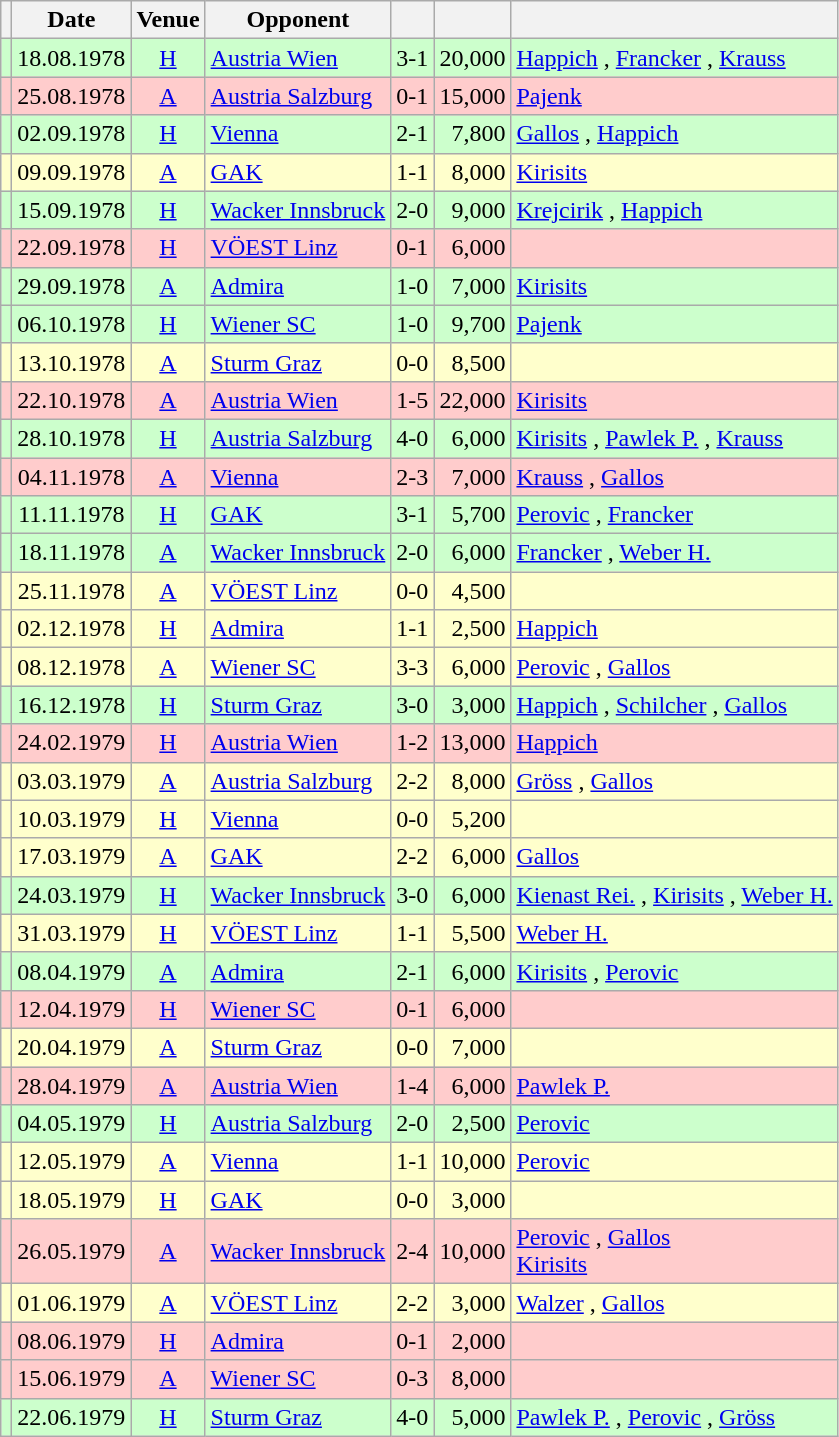<table class="wikitable" Style="text-align: center">
<tr>
<th></th>
<th>Date</th>
<th>Venue</th>
<th>Opponent</th>
<th></th>
<th></th>
<th></th>
</tr>
<tr style="background:#cfc">
<td></td>
<td>18.08.1978</td>
<td><a href='#'>H</a></td>
<td align="left"><a href='#'>Austria Wien</a></td>
<td>3-1</td>
<td align="right">20,000</td>
<td align="left"><a href='#'>Happich</a> , <a href='#'>Francker</a> , <a href='#'>Krauss</a> </td>
</tr>
<tr style="background:#fcc">
<td></td>
<td>25.08.1978</td>
<td><a href='#'>A</a></td>
<td align="left"><a href='#'>Austria Salzburg</a></td>
<td>0-1</td>
<td align="right">15,000</td>
<td align="left"><a href='#'>Pajenk</a> </td>
</tr>
<tr style="background:#cfc">
<td></td>
<td>02.09.1978</td>
<td><a href='#'>H</a></td>
<td align="left"><a href='#'>Vienna</a></td>
<td>2-1</td>
<td align="right">7,800</td>
<td align="left"><a href='#'>Gallos</a> , <a href='#'>Happich</a> </td>
</tr>
<tr style="background:#ffc">
<td></td>
<td>09.09.1978</td>
<td><a href='#'>A</a></td>
<td align="left"><a href='#'>GAK</a></td>
<td>1-1</td>
<td align="right">8,000</td>
<td align="left"><a href='#'>Kirisits</a> </td>
</tr>
<tr style="background:#cfc">
<td></td>
<td>15.09.1978</td>
<td><a href='#'>H</a></td>
<td align="left"><a href='#'>Wacker Innsbruck</a></td>
<td>2-0</td>
<td align="right">9,000</td>
<td align="left"><a href='#'>Krejcirik</a> , <a href='#'>Happich</a> </td>
</tr>
<tr style="background:#fcc">
<td></td>
<td>22.09.1978</td>
<td><a href='#'>H</a></td>
<td align="left"><a href='#'>VÖEST Linz</a></td>
<td>0-1</td>
<td align="right">6,000</td>
<td align="left"></td>
</tr>
<tr style="background:#cfc">
<td></td>
<td>29.09.1978</td>
<td><a href='#'>A</a></td>
<td align="left"><a href='#'>Admira</a></td>
<td>1-0</td>
<td align="right">7,000</td>
<td align="left"><a href='#'>Kirisits</a> </td>
</tr>
<tr style="background:#cfc">
<td></td>
<td>06.10.1978</td>
<td><a href='#'>H</a></td>
<td align="left"><a href='#'>Wiener SC</a></td>
<td>1-0</td>
<td align="right">9,700</td>
<td align="left"><a href='#'>Pajenk</a> </td>
</tr>
<tr style="background:#ffc">
<td></td>
<td>13.10.1978</td>
<td><a href='#'>A</a></td>
<td align="left"><a href='#'>Sturm Graz</a></td>
<td>0-0</td>
<td align="right">8,500</td>
<td align="left"></td>
</tr>
<tr style="background:#fcc">
<td></td>
<td>22.10.1978</td>
<td><a href='#'>A</a></td>
<td align="left"><a href='#'>Austria Wien</a></td>
<td>1-5</td>
<td align="right">22,000</td>
<td align="left"><a href='#'>Kirisits</a> </td>
</tr>
<tr style="background:#cfc">
<td></td>
<td>28.10.1978</td>
<td><a href='#'>H</a></td>
<td align="left"><a href='#'>Austria Salzburg</a></td>
<td>4-0</td>
<td align="right">6,000</td>
<td align="left"><a href='#'>Kirisits</a> , <a href='#'>Pawlek P.</a>  , <a href='#'>Krauss</a> </td>
</tr>
<tr style="background:#fcc">
<td></td>
<td>04.11.1978</td>
<td><a href='#'>A</a></td>
<td align="left"><a href='#'>Vienna</a></td>
<td>2-3</td>
<td align="right">7,000</td>
<td align="left"><a href='#'>Krauss</a> , <a href='#'>Gallos</a> </td>
</tr>
<tr style="background:#cfc">
<td></td>
<td>11.11.1978</td>
<td><a href='#'>H</a></td>
<td align="left"><a href='#'>GAK</a></td>
<td>3-1</td>
<td align="right">5,700</td>
<td align="left"><a href='#'>Perovic</a>  , <a href='#'>Francker</a> </td>
</tr>
<tr style="background:#cfc">
<td></td>
<td>18.11.1978</td>
<td><a href='#'>A</a></td>
<td align="left"><a href='#'>Wacker Innsbruck</a></td>
<td>2-0</td>
<td align="right">6,000</td>
<td align="left"><a href='#'>Francker</a> , <a href='#'>Weber H.</a> </td>
</tr>
<tr style="background:#ffc">
<td></td>
<td>25.11.1978</td>
<td><a href='#'>A</a></td>
<td align="left"><a href='#'>VÖEST Linz</a></td>
<td>0-0</td>
<td align="right">4,500</td>
<td align="left"></td>
</tr>
<tr style="background:#ffc">
<td></td>
<td>02.12.1978</td>
<td><a href='#'>H</a></td>
<td align="left"><a href='#'>Admira</a></td>
<td>1-1</td>
<td align="right">2,500</td>
<td align="left"><a href='#'>Happich</a> </td>
</tr>
<tr style="background:#ffc">
<td></td>
<td>08.12.1978</td>
<td><a href='#'>A</a></td>
<td align="left"><a href='#'>Wiener SC</a></td>
<td>3-3</td>
<td align="right">6,000</td>
<td align="left"><a href='#'>Perovic</a>  , <a href='#'>Gallos</a> </td>
</tr>
<tr style="background:#cfc">
<td></td>
<td>16.12.1978</td>
<td><a href='#'>H</a></td>
<td align="left"><a href='#'>Sturm Graz</a></td>
<td>3-0</td>
<td align="right">3,000</td>
<td align="left"><a href='#'>Happich</a> , <a href='#'>Schilcher</a> , <a href='#'>Gallos</a> </td>
</tr>
<tr style="background:#fcc">
<td></td>
<td>24.02.1979</td>
<td><a href='#'>H</a></td>
<td align="left"><a href='#'>Austria Wien</a></td>
<td>1-2</td>
<td align="right">13,000</td>
<td align="left"><a href='#'>Happich</a> </td>
</tr>
<tr style="background:#ffc">
<td></td>
<td>03.03.1979</td>
<td><a href='#'>A</a></td>
<td align="left"><a href='#'>Austria Salzburg</a></td>
<td>2-2</td>
<td align="right">8,000</td>
<td align="left"><a href='#'>Gröss</a> , <a href='#'>Gallos</a> </td>
</tr>
<tr style="background:#ffc">
<td></td>
<td>10.03.1979</td>
<td><a href='#'>H</a></td>
<td align="left"><a href='#'>Vienna</a></td>
<td>0-0</td>
<td align="right">5,200</td>
<td align="left"></td>
</tr>
<tr style="background:#ffc">
<td></td>
<td>17.03.1979</td>
<td><a href='#'>A</a></td>
<td align="left"><a href='#'>GAK</a></td>
<td>2-2</td>
<td align="right">6,000</td>
<td align="left"><a href='#'>Gallos</a>  </td>
</tr>
<tr style="background:#cfc">
<td></td>
<td>24.03.1979</td>
<td><a href='#'>H</a></td>
<td align="left"><a href='#'>Wacker Innsbruck</a></td>
<td>3-0</td>
<td align="right">6,000</td>
<td align="left"><a href='#'>Kienast Rei.</a> , <a href='#'>Kirisits</a> , <a href='#'>Weber H.</a> </td>
</tr>
<tr style="background:#ffc">
<td></td>
<td>31.03.1979</td>
<td><a href='#'>H</a></td>
<td align="left"><a href='#'>VÖEST Linz</a></td>
<td>1-1</td>
<td align="right">5,500</td>
<td align="left"><a href='#'>Weber H.</a> </td>
</tr>
<tr style="background:#cfc">
<td></td>
<td>08.04.1979</td>
<td><a href='#'>A</a></td>
<td align="left"><a href='#'>Admira</a></td>
<td>2-1</td>
<td align="right">6,000</td>
<td align="left"><a href='#'>Kirisits</a> , <a href='#'>Perovic</a> </td>
</tr>
<tr style="background:#fcc">
<td></td>
<td>12.04.1979</td>
<td><a href='#'>H</a></td>
<td align="left"><a href='#'>Wiener SC</a></td>
<td>0-1</td>
<td align="right">6,000</td>
<td align="left"></td>
</tr>
<tr style="background:#ffc">
<td></td>
<td>20.04.1979</td>
<td><a href='#'>A</a></td>
<td align="left"><a href='#'>Sturm Graz</a></td>
<td>0-0</td>
<td align="right">7,000</td>
<td align="left"></td>
</tr>
<tr style="background:#fcc">
<td></td>
<td>28.04.1979</td>
<td><a href='#'>A</a></td>
<td align="left"><a href='#'>Austria Wien</a></td>
<td>1-4</td>
<td align="right">6,000</td>
<td align="left"><a href='#'>Pawlek P.</a> </td>
</tr>
<tr style="background:#cfc">
<td></td>
<td>04.05.1979</td>
<td><a href='#'>H</a></td>
<td align="left"><a href='#'>Austria Salzburg</a></td>
<td>2-0</td>
<td align="right">2,500</td>
<td align="left"><a href='#'>Perovic</a>  </td>
</tr>
<tr style="background:#ffc">
<td></td>
<td>12.05.1979</td>
<td><a href='#'>A</a></td>
<td align="left"><a href='#'>Vienna</a></td>
<td>1-1</td>
<td align="right">10,000</td>
<td align="left"><a href='#'>Perovic</a> </td>
</tr>
<tr style="background:#ffc">
<td></td>
<td>18.05.1979</td>
<td><a href='#'>H</a></td>
<td align="left"><a href='#'>GAK</a></td>
<td>0-0</td>
<td align="right">3,000</td>
<td align="left"></td>
</tr>
<tr style="background:#fcc">
<td></td>
<td>26.05.1979</td>
<td><a href='#'>A</a></td>
<td align="left"><a href='#'>Wacker Innsbruck</a></td>
<td>2-4</td>
<td align="right">10,000</td>
<td align="left"><a href='#'>Perovic</a> , <a href='#'>Gallos</a>  <br> <a href='#'>Kirisits</a> </td>
</tr>
<tr style="background:#ffc">
<td></td>
<td>01.06.1979</td>
<td><a href='#'>A</a></td>
<td align="left"><a href='#'>VÖEST Linz</a></td>
<td>2-2</td>
<td align="right">3,000</td>
<td align="left"><a href='#'>Walzer</a> , <a href='#'>Gallos</a> </td>
</tr>
<tr style="background:#fcc">
<td></td>
<td>08.06.1979</td>
<td><a href='#'>H</a></td>
<td align="left"><a href='#'>Admira</a></td>
<td>0-1</td>
<td align="right">2,000</td>
<td align="left"></td>
</tr>
<tr style="background:#fcc">
<td></td>
<td>15.06.1979</td>
<td><a href='#'>A</a></td>
<td align="left"><a href='#'>Wiener SC</a></td>
<td>0-3</td>
<td align="right">8,000</td>
<td align="left"></td>
</tr>
<tr style="background:#cfc">
<td></td>
<td>22.06.1979</td>
<td><a href='#'>H</a></td>
<td align="left"><a href='#'>Sturm Graz</a></td>
<td>4-0</td>
<td align="right">5,000</td>
<td align="left"><a href='#'>Pawlek P.</a> , <a href='#'>Perovic</a>  , <a href='#'>Gröss</a> </td>
</tr>
</table>
